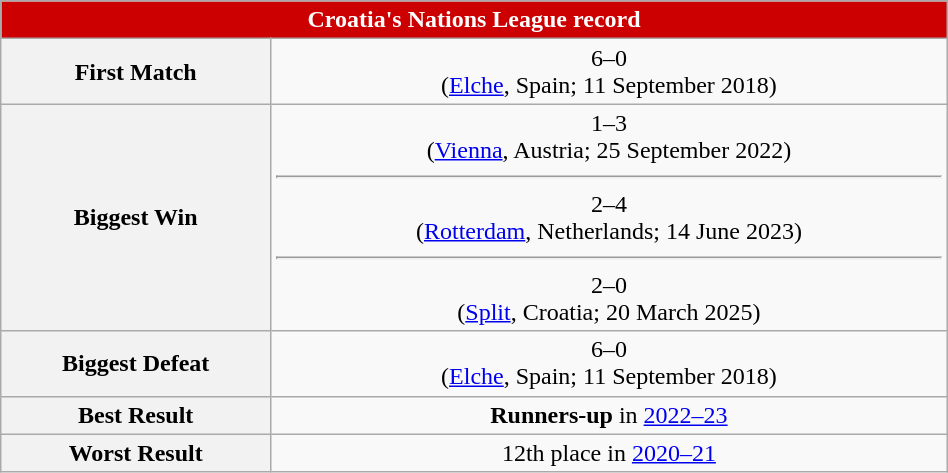<table class="wikitable collapsible collapsed" style="width:50%; text-align:center">
<tr>
<th style="background:#c00; color:white;" colspan="2"><strong>Croatia's Nations League record</strong></th>
</tr>
<tr>
<th>First Match</th>
<td> 6–0 <br>(<a href='#'>Elche</a>, Spain; 11 September 2018)</td>
</tr>
<tr>
<th>Biggest Win</th>
<td> 1–3  <br>(<a href='#'>Vienna</a>, Austria; 25 September 2022) <hr>  2–4   <br> (<a href='#'>Rotterdam</a>, Netherlands; 14 June 2023) <hr>  2–0  <br> (<a href='#'>Split</a>, Croatia; 20 March 2025)</td>
</tr>
<tr>
<th>Biggest Defeat</th>
<td> 6–0 <br>(<a href='#'>Elche</a>, Spain; 11 September 2018)</td>
</tr>
<tr>
<th>Best Result</th>
<td><strong>Runners-up</strong> in <a href='#'>2022–23</a></td>
</tr>
<tr>
<th>Worst Result</th>
<td>12th place in <a href='#'>2020–21</a></td>
</tr>
</table>
